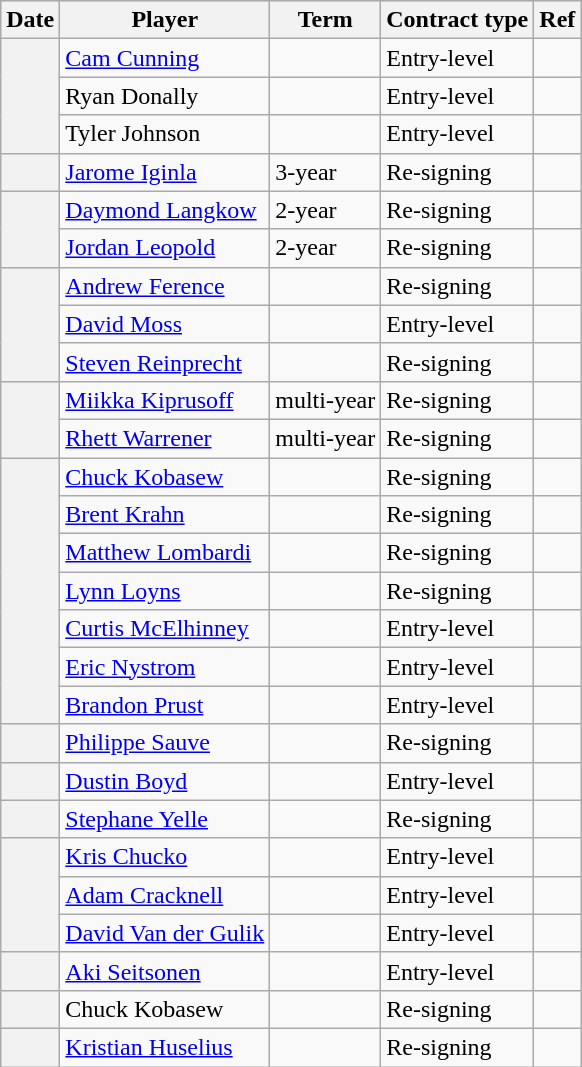<table class="wikitable plainrowheaders">
<tr style="background:#ddd; text-align:center;">
<th>Date</th>
<th>Player</th>
<th>Term</th>
<th>Contract type</th>
<th>Ref</th>
</tr>
<tr>
<th scope="row" rowspan=3></th>
<td><a href='#'>Cam Cunning</a></td>
<td></td>
<td>Entry-level</td>
<td></td>
</tr>
<tr>
<td>Ryan Donally</td>
<td></td>
<td>Entry-level</td>
<td></td>
</tr>
<tr>
<td>Tyler Johnson</td>
<td></td>
<td>Entry-level</td>
<td></td>
</tr>
<tr>
<th scope="row"></th>
<td><a href='#'>Jarome Iginla</a></td>
<td>3-year</td>
<td>Re-signing</td>
<td></td>
</tr>
<tr>
<th scope="row" rowspan=2></th>
<td><a href='#'>Daymond Langkow</a></td>
<td>2-year</td>
<td>Re-signing</td>
<td></td>
</tr>
<tr>
<td><a href='#'>Jordan Leopold</a></td>
<td>2-year</td>
<td>Re-signing</td>
<td></td>
</tr>
<tr>
<th scope="row" rowspan=3></th>
<td><a href='#'>Andrew Ference</a></td>
<td></td>
<td>Re-signing</td>
<td></td>
</tr>
<tr>
<td><a href='#'>David Moss</a></td>
<td></td>
<td>Entry-level</td>
<td></td>
</tr>
<tr>
<td><a href='#'>Steven Reinprecht</a></td>
<td></td>
<td>Re-signing</td>
<td></td>
</tr>
<tr>
<th scope="row" rowspan=2></th>
<td><a href='#'>Miikka Kiprusoff</a></td>
<td>multi-year</td>
<td>Re-signing</td>
<td></td>
</tr>
<tr>
<td><a href='#'>Rhett Warrener</a></td>
<td>multi-year</td>
<td>Re-signing</td>
<td></td>
</tr>
<tr>
<th scope="row" rowspan=7></th>
<td><a href='#'>Chuck Kobasew</a></td>
<td></td>
<td>Re-signing</td>
<td></td>
</tr>
<tr>
<td><a href='#'>Brent Krahn</a></td>
<td></td>
<td>Re-signing</td>
<td></td>
</tr>
<tr>
<td><a href='#'>Matthew Lombardi</a></td>
<td></td>
<td>Re-signing</td>
<td></td>
</tr>
<tr>
<td><a href='#'>Lynn Loyns</a></td>
<td></td>
<td>Re-signing</td>
<td></td>
</tr>
<tr>
<td><a href='#'>Curtis McElhinney</a></td>
<td></td>
<td>Entry-level</td>
<td></td>
</tr>
<tr>
<td><a href='#'>Eric Nystrom</a></td>
<td></td>
<td>Entry-level</td>
<td></td>
</tr>
<tr>
<td><a href='#'>Brandon Prust</a></td>
<td></td>
<td>Entry-level</td>
<td></td>
</tr>
<tr>
<th scope="row"></th>
<td><a href='#'>Philippe Sauve</a></td>
<td></td>
<td>Re-signing</td>
<td></td>
</tr>
<tr>
<th scope="row"></th>
<td><a href='#'>Dustin Boyd</a></td>
<td></td>
<td>Entry-level</td>
<td></td>
</tr>
<tr>
<th scope="row"></th>
<td><a href='#'>Stephane Yelle</a></td>
<td></td>
<td>Re-signing</td>
<td></td>
</tr>
<tr>
<th scope="row" rowspan=3></th>
<td><a href='#'>Kris Chucko</a></td>
<td></td>
<td>Entry-level</td>
<td></td>
</tr>
<tr>
<td><a href='#'>Adam Cracknell</a></td>
<td></td>
<td>Entry-level</td>
<td></td>
</tr>
<tr>
<td><a href='#'>David Van der Gulik</a></td>
<td></td>
<td>Entry-level</td>
<td></td>
</tr>
<tr>
<th scope="row"></th>
<td><a href='#'>Aki Seitsonen</a></td>
<td></td>
<td>Entry-level</td>
<td></td>
</tr>
<tr>
<th scope="row"></th>
<td>Chuck Kobasew</td>
<td></td>
<td>Re-signing</td>
<td></td>
</tr>
<tr>
<th scope="row"></th>
<td><a href='#'>Kristian Huselius</a></td>
<td></td>
<td>Re-signing</td>
<td></td>
</tr>
</table>
